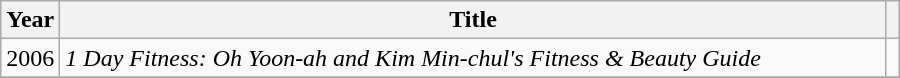<table class="wikitable" style="width:600px">
<tr>
<th width=10>Year</th>
<th>Title</th>
<th></th>
</tr>
<tr>
<td>2006</td>
<td><em>1 Day Fitness: Oh Yoon-ah and Kim Min-chul's Fitness & Beauty Guide</em></td>
<td></td>
</tr>
<tr>
</tr>
</table>
